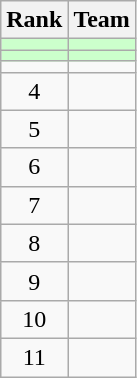<table class="wikitable" style="text-align: center">
<tr>
<th>Rank</th>
<th>Team</th>
</tr>
<tr bgcolor=#ccffcc>
<td></td>
<td align=left></td>
</tr>
<tr bgcolor=#ccffcc>
<td></td>
<td align=left></td>
</tr>
<tr>
<td></td>
<td align=left></td>
</tr>
<tr>
<td>4</td>
<td align=left></td>
</tr>
<tr>
<td>5</td>
<td align=left></td>
</tr>
<tr>
<td>6</td>
<td align=left></td>
</tr>
<tr>
<td>7</td>
<td align=left></td>
</tr>
<tr>
<td>8</td>
<td align=left></td>
</tr>
<tr>
<td>9</td>
<td align=left></td>
</tr>
<tr>
<td>10</td>
<td align=left></td>
</tr>
<tr>
<td>11</td>
<td align=left></td>
</tr>
</table>
